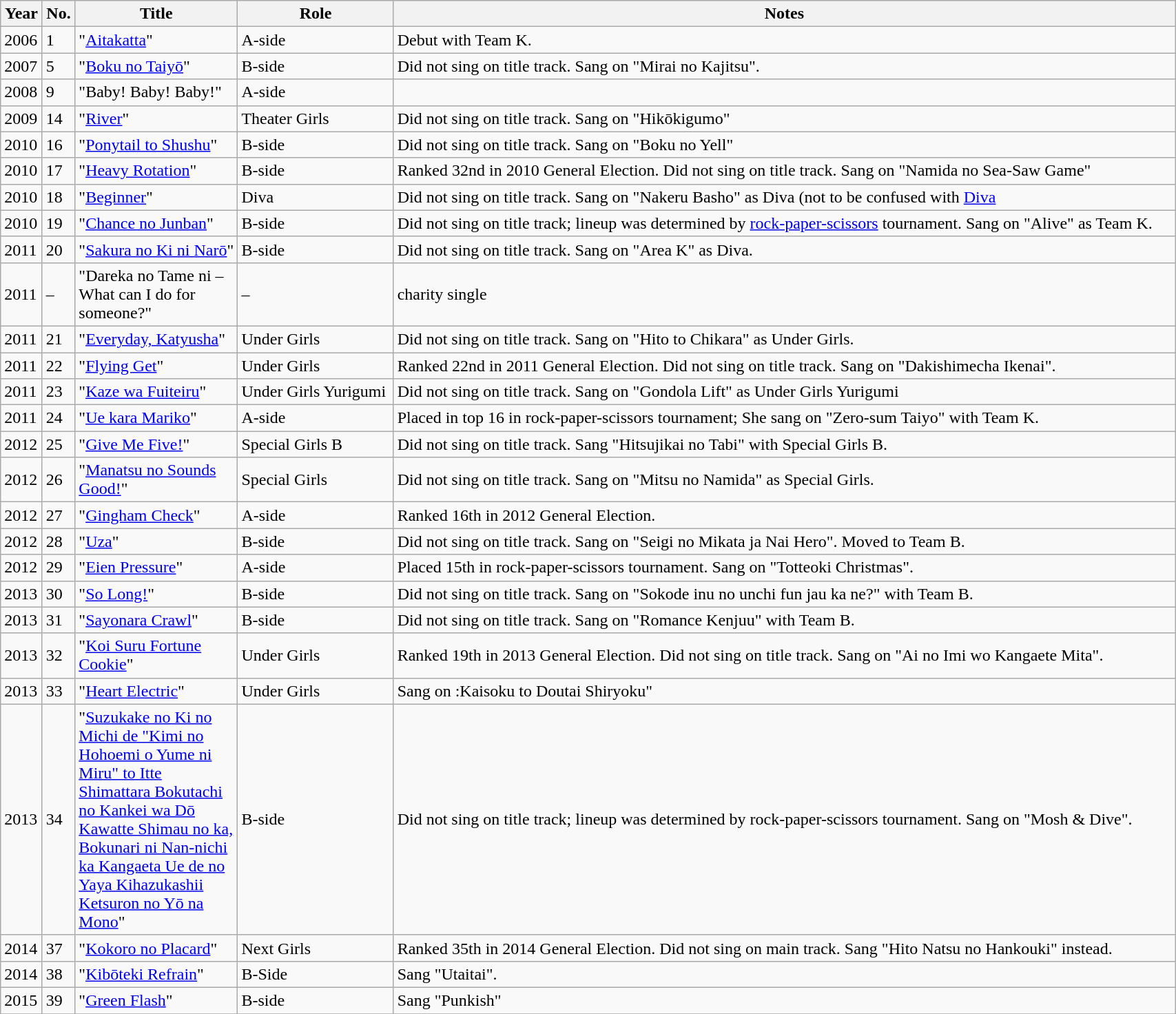<table class="wikitable sortable"  style="width:90%;">
<tr>
<th>Year</th>
<th data-sort-type="number">No. </th>
<th style="width:150px;">Title </th>
<th>Role  </th>
<th class="unsortable">Notes </th>
</tr>
<tr>
<td>2006</td>
<td>1</td>
<td>"<a href='#'>Aitakatta</a>"</td>
<td>A-side</td>
<td>Debut with Team K.</td>
</tr>
<tr>
<td>2007</td>
<td>5</td>
<td>"<a href='#'>Boku no Taiyō</a>"</td>
<td>B-side</td>
<td>Did not sing on title track. Sang on "Mirai no Kajitsu".</td>
</tr>
<tr>
<td>2008</td>
<td>9</td>
<td>"Baby! Baby! Baby!"</td>
<td>A-side</td>
<td></td>
</tr>
<tr>
<td>2009</td>
<td>14</td>
<td>"<a href='#'>River</a>"</td>
<td>Theater Girls</td>
<td>Did not sing on title track. Sang on "Hikōkigumo"</td>
</tr>
<tr>
<td>2010</td>
<td>16</td>
<td>"<a href='#'>Ponytail to Shushu</a>"</td>
<td>B-side</td>
<td>Did not sing on title track. Sang on "Boku no Yell"</td>
</tr>
<tr>
<td>2010</td>
<td>17</td>
<td>"<a href='#'>Heavy Rotation</a>"</td>
<td>B-side</td>
<td>Ranked 32nd in 2010 General Election. Did not sing on title track. Sang on "Namida no Sea-Saw Game"</td>
</tr>
<tr>
<td>2010</td>
<td>18</td>
<td>"<a href='#'>Beginner</a>"</td>
<td>Diva</td>
<td>Did not sing on title track. Sang on "Nakeru Basho" as Diva (not to be confused with <a href='#'>Diva</a></td>
</tr>
<tr>
<td>2010</td>
<td>19</td>
<td>"<a href='#'>Chance no Junban</a>"</td>
<td>B-side</td>
<td>Did not sing on title track; lineup was determined by <a href='#'>rock-paper-scissors</a> tournament. Sang on "Alive" as Team K.</td>
</tr>
<tr>
<td>2011</td>
<td>20</td>
<td>"<a href='#'>Sakura no Ki ni Narō</a>"</td>
<td>B-side</td>
<td>Did not sing on title track. Sang on "Area K" as Diva.</td>
</tr>
<tr>
<td>2011</td>
<td>–</td>
<td>"Dareka no Tame ni – What can I do for someone?"</td>
<td>–</td>
<td>charity single</td>
</tr>
<tr>
<td>2011</td>
<td>21</td>
<td>"<a href='#'>Everyday, Katyusha</a>"</td>
<td>Under Girls</td>
<td>Did not sing on title track. Sang on "Hito to Chikara" as Under Girls.</td>
</tr>
<tr>
<td>2011</td>
<td>22</td>
<td>"<a href='#'>Flying Get</a>"</td>
<td>Under Girls</td>
<td>Ranked 22nd in 2011 General Election. Did not sing on title track. Sang on "Dakishimecha Ikenai".</td>
</tr>
<tr>
<td>2011</td>
<td>23</td>
<td>"<a href='#'>Kaze wa Fuiteiru</a>"</td>
<td>Under Girls Yurigumi</td>
<td>Did not sing on title track. Sang on "Gondola Lift" as Under Girls Yurigumi</td>
</tr>
<tr>
<td>2011</td>
<td>24</td>
<td>"<a href='#'>Ue kara Mariko</a>"</td>
<td>A-side</td>
<td>Placed in top 16 in rock-paper-scissors tournament; She sang on "Zero-sum Taiyo" with Team K.</td>
</tr>
<tr>
<td>2012</td>
<td>25</td>
<td>"<a href='#'>Give Me Five!</a>"</td>
<td>Special Girls B</td>
<td>Did not sing on title track. Sang "Hitsujikai no Tabi" with Special Girls B. </td>
</tr>
<tr>
<td>2012</td>
<td>26</td>
<td>"<a href='#'>Manatsu no Sounds Good!</a>"</td>
<td>Special Girls</td>
<td>Did not sing on title track. Sang on "Mitsu no Namida" as Special Girls.</td>
</tr>
<tr>
<td>2012</td>
<td>27</td>
<td>"<a href='#'>Gingham Check</a>"</td>
<td>A-side</td>
<td>Ranked 16th in 2012 General Election.</td>
</tr>
<tr>
<td>2012</td>
<td>28</td>
<td>"<a href='#'>Uza</a>"</td>
<td>B-side</td>
<td>Did not sing on title track. Sang on "Seigi no Mikata ja Nai Hero". Moved to Team B.</td>
</tr>
<tr>
<td>2012</td>
<td>29</td>
<td>"<a href='#'>Eien Pressure</a>"</td>
<td>A-side</td>
<td>Placed 15th in rock-paper-scissors tournament. Sang on "Totteoki Christmas".</td>
</tr>
<tr>
<td>2013</td>
<td>30</td>
<td>"<a href='#'>So Long!</a>"</td>
<td>B-side</td>
<td>Did not sing on title track. Sang on "Sokode inu no unchi fun jau ka ne?" with Team B.</td>
</tr>
<tr>
<td>2013</td>
<td>31</td>
<td>"<a href='#'>Sayonara Crawl</a>"</td>
<td>B-side</td>
<td>Did not sing on title track. Sang on "Romance Kenjuu" with Team B.</td>
</tr>
<tr>
<td>2013</td>
<td>32</td>
<td>"<a href='#'>Koi Suru Fortune Cookie</a>"</td>
<td>Under Girls</td>
<td>Ranked 19th in 2013 General Election. Did not sing on title track. Sang on "Ai no Imi wo Kangaete Mita".</td>
</tr>
<tr>
<td>2013</td>
<td>33</td>
<td>"<a href='#'>Heart Electric</a>"</td>
<td>Under Girls</td>
<td>Sang on :Kaisoku to Doutai Shiryoku"</td>
</tr>
<tr>
<td>2013</td>
<td>34</td>
<td>"<a href='#'>Suzukake no Ki no Michi de "Kimi no Hohoemi o Yume ni Miru" to Itte Shimattara Bokutachi no Kankei wa Dō Kawatte Shimau no ka, Bokunari ni Nan-nichi ka Kangaeta Ue de no Yaya Kihazukashii Ketsuron no Yō na Mono</a>"</td>
<td>B-side</td>
<td>Did not sing on title track; lineup was determined by rock-paper-scissors tournament. Sang on "Mosh & Dive".</td>
</tr>
<tr>
<td>2014</td>
<td>37</td>
<td>"<a href='#'>Kokoro no Placard</a>"</td>
<td>Next Girls</td>
<td>Ranked 35th in 2014 General Election. Did not sing on main track. Sang "Hito Natsu no Hankouki" instead.</td>
</tr>
<tr>
<td>2014</td>
<td>38</td>
<td>"<a href='#'>Kibōteki Refrain</a>"</td>
<td>B-Side</td>
<td>Sang "Utaitai".</td>
</tr>
<tr>
<td>2015</td>
<td>39</td>
<td>"<a href='#'>Green Flash</a>"</td>
<td>B-side</td>
<td>Sang "Punkish"</td>
</tr>
<tr>
</tr>
</table>
